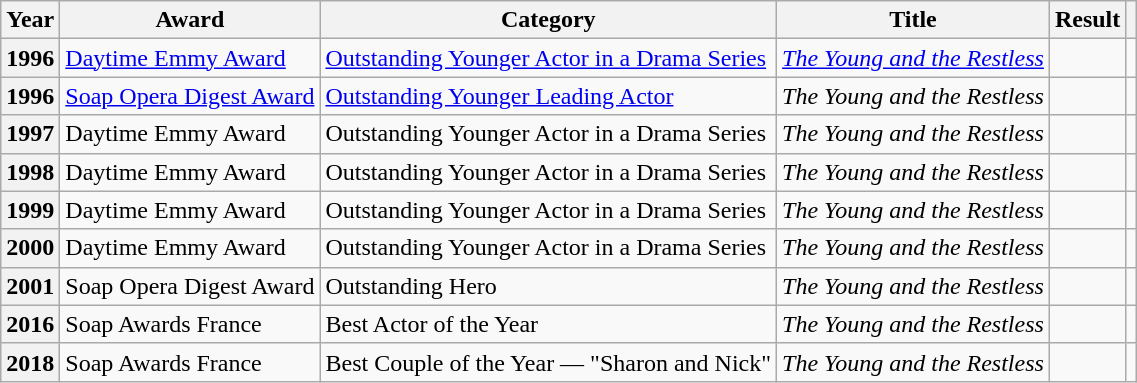<table class="wikitable sortable plainrowheaders">
<tr>
<th scope="col">Year</th>
<th scope="col">Award</th>
<th scope="col">Category</th>
<th scope="col" class="unsortable">Title</th>
<th scope="col">Result</th>
<th scope="col" class="unsortable"></th>
</tr>
<tr>
<th scope="row" style="text-align:center;">1996</th>
<td><a href='#'>Daytime Emmy Award</a></td>
<td><a href='#'>Outstanding Younger Actor in a Drama Series</a></td>
<td><em><a href='#'>The Young and the Restless</a></em></td>
<td></td>
<td style="text-align:center;"></td>
</tr>
<tr>
<th scope="row" style="text-align:center;">1996</th>
<td><a href='#'>Soap Opera Digest Award</a></td>
<td><a href='#'>Outstanding Younger Leading Actor</a></td>
<td><em>The Young and the Restless</em></td>
<td></td>
<td style="text-align:center;"></td>
</tr>
<tr>
<th scope="row" style="text-align:center;">1997</th>
<td>Daytime Emmy Award</td>
<td>Outstanding Younger Actor in a Drama Series</td>
<td><em>The Young and the Restless</em></td>
<td></td>
<td style="text-align:center;"></td>
</tr>
<tr>
<th scope="row" style="text-align:center;">1998</th>
<td>Daytime Emmy Award</td>
<td>Outstanding Younger Actor in a Drama Series</td>
<td><em>The Young and the Restless</em></td>
<td></td>
<td style="text-align:center;"></td>
</tr>
<tr>
<th scope="row" style="text-align:center;">1999</th>
<td>Daytime Emmy Award</td>
<td>Outstanding Younger Actor in a Drama Series</td>
<td><em>The Young and the Restless</em></td>
<td></td>
<td style="text-align:center;"></td>
</tr>
<tr>
<th scope="row" style="text-align:center;">2000</th>
<td>Daytime Emmy Award</td>
<td>Outstanding Younger Actor in a Drama Series</td>
<td><em>The Young and the Restless</em></td>
<td></td>
<td style="text-align:center;"></td>
</tr>
<tr>
<th scope="row" style="text-align:center;">2001</th>
<td>Soap Opera Digest Award</td>
<td>Outstanding Hero</td>
<td><em>The Young and the Restless</em></td>
<td></td>
<td style="text-align:center;"></td>
</tr>
<tr>
<th scope="row" style="text-align:center;">2016</th>
<td>Soap Awards France</td>
<td>Best Actor of the Year</td>
<td><em>The Young and the Restless</em></td>
<td></td>
<td style="text-align:center;"></td>
</tr>
<tr>
<th scope="row" style="text-align:center;">2018</th>
<td>Soap Awards France</td>
<td>Best Couple of the Year — "Sharon and Nick" <br></td>
<td><em>The Young and the Restless</em></td>
<td></td>
<td style="text-align:center;"></td>
</tr>
</table>
